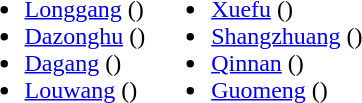<table>
<tr>
<td valign="top"><br><ul><li><a href='#'>Longgang</a> ()</li><li><a href='#'>Dazonghu</a> ()</li><li><a href='#'>Dagang</a> ()</li><li><a href='#'>Louwang</a> ()</li></ul></td>
<td valign="top"><br><ul><li><a href='#'>Xuefu</a> ()</li><li><a href='#'>Shangzhuang</a> ()</li><li><a href='#'>Qinnan</a> ()</li><li><a href='#'>Guomeng</a> ()</li></ul></td>
</tr>
</table>
